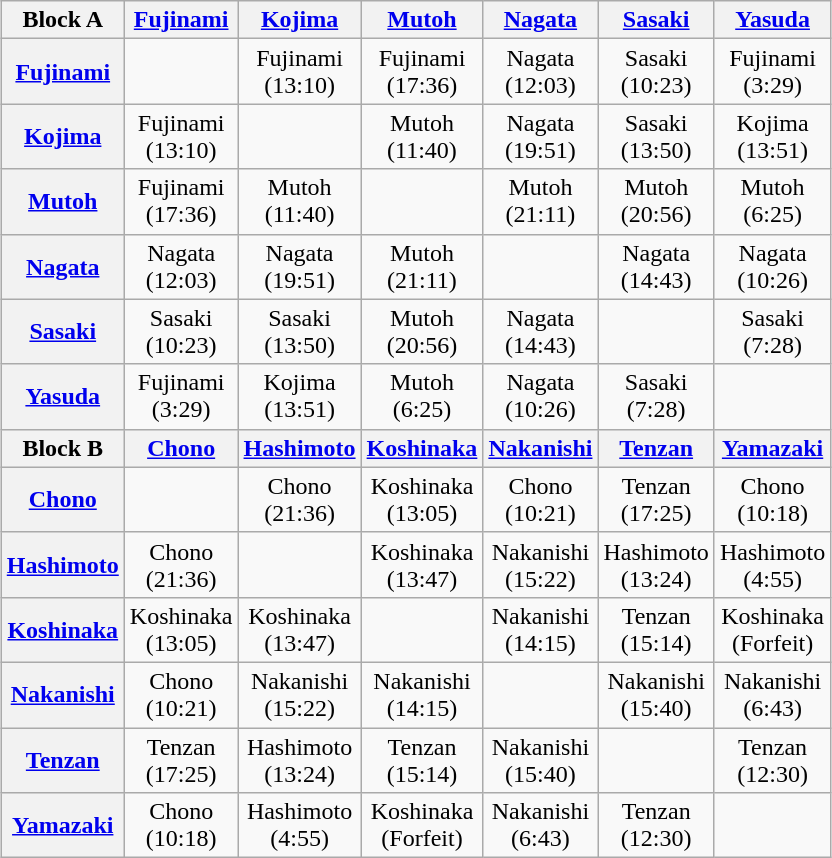<table class="wikitable" style="margin: 1em auto 1em auto">
<tr align="center">
<th>Block A</th>
<th><a href='#'>Fujinami</a></th>
<th><a href='#'>Kojima</a></th>
<th><a href='#'>Mutoh</a></th>
<th><a href='#'>Nagata</a></th>
<th><a href='#'>Sasaki</a></th>
<th><a href='#'>Yasuda</a></th>
</tr>
<tr align="center">
<th><a href='#'>Fujinami</a></th>
<td></td>
<td>Fujinami<br>(13:10)</td>
<td>Fujinami<br>(17:36)</td>
<td>Nagata<br>(12:03)</td>
<td>Sasaki<br>(10:23)</td>
<td>Fujinami<br>(3:29)</td>
</tr>
<tr align="center">
<th><a href='#'>Kojima</a></th>
<td>Fujinami<br>(13:10)</td>
<td></td>
<td>Mutoh<br>(11:40)</td>
<td>Nagata<br>(19:51)</td>
<td>Sasaki<br>(13:50)</td>
<td>Kojima<br>(13:51)</td>
</tr>
<tr align="center">
<th><a href='#'>Mutoh</a></th>
<td>Fujinami<br>(17:36)</td>
<td>Mutoh<br>(11:40)</td>
<td></td>
<td>Mutoh<br>(21:11)</td>
<td>Mutoh<br>(20:56)</td>
<td>Mutoh<br>(6:25)</td>
</tr>
<tr align="center">
<th><a href='#'>Nagata</a></th>
<td>Nagata<br>(12:03)</td>
<td>Nagata<br>(19:51)</td>
<td>Mutoh<br>(21:11)</td>
<td></td>
<td>Nagata<br>(14:43)</td>
<td>Nagata<br>(10:26)</td>
</tr>
<tr align="center">
<th><a href='#'>Sasaki</a></th>
<td>Sasaki<br>(10:23)</td>
<td>Sasaki<br>(13:50)</td>
<td>Mutoh<br>(20:56)</td>
<td>Nagata<br>(14:43)</td>
<td></td>
<td>Sasaki<br>(7:28)</td>
</tr>
<tr align="center">
<th><a href='#'>Yasuda</a></th>
<td>Fujinami<br>(3:29)</td>
<td>Kojima<br>(13:51)</td>
<td>Mutoh<br>(6:25)</td>
<td>Nagata<br>(10:26)</td>
<td>Sasaki<br>(7:28)</td>
<td></td>
</tr>
<tr align="center">
<th>Block B</th>
<th><a href='#'>Chono</a></th>
<th><a href='#'>Hashimoto</a></th>
<th><a href='#'>Koshinaka</a></th>
<th><a href='#'>Nakanishi</a></th>
<th><a href='#'>Tenzan</a></th>
<th><a href='#'>Yamazaki</a></th>
</tr>
<tr align="center">
<th><a href='#'>Chono</a></th>
<td></td>
<td>Chono<br>(21:36)</td>
<td>Koshinaka<br>(13:05)</td>
<td>Chono<br>(10:21)</td>
<td>Tenzan<br>(17:25)</td>
<td>Chono<br>(10:18)</td>
</tr>
<tr align="center">
<th><a href='#'>Hashimoto</a></th>
<td>Chono<br>(21:36)</td>
<td></td>
<td>Koshinaka<br>(13:47)</td>
<td>Nakanishi<br>(15:22)</td>
<td>Hashimoto<br>(13:24)</td>
<td>Hashimoto<br>(4:55)</td>
</tr>
<tr align="center">
<th><a href='#'>Koshinaka</a></th>
<td>Koshinaka<br>(13:05)</td>
<td>Koshinaka<br>(13:47)</td>
<td></td>
<td>Nakanishi<br>(14:15)</td>
<td>Tenzan<br>(15:14)</td>
<td>Koshinaka<br>(Forfeit)</td>
</tr>
<tr align="center">
<th><a href='#'>Nakanishi</a></th>
<td>Chono<br>(10:21)</td>
<td>Nakanishi<br>(15:22)</td>
<td>Nakanishi<br>(14:15)</td>
<td></td>
<td>Nakanishi<br>(15:40)</td>
<td>Nakanishi<br>(6:43)</td>
</tr>
<tr align="center">
<th><a href='#'>Tenzan</a></th>
<td>Tenzan<br>(17:25)</td>
<td>Hashimoto<br>(13:24)</td>
<td>Tenzan<br>(15:14)</td>
<td>Nakanishi<br>(15:40)</td>
<td></td>
<td>Tenzan<br>(12:30)</td>
</tr>
<tr align="center">
<th><a href='#'>Yamazaki</a></th>
<td>Chono<br>(10:18)</td>
<td>Hashimoto<br>(4:55)</td>
<td>Koshinaka<br>(Forfeit)</td>
<td>Nakanishi<br>(6:43)</td>
<td>Tenzan<br>(12:30)</td>
<td></td>
</tr>
</table>
